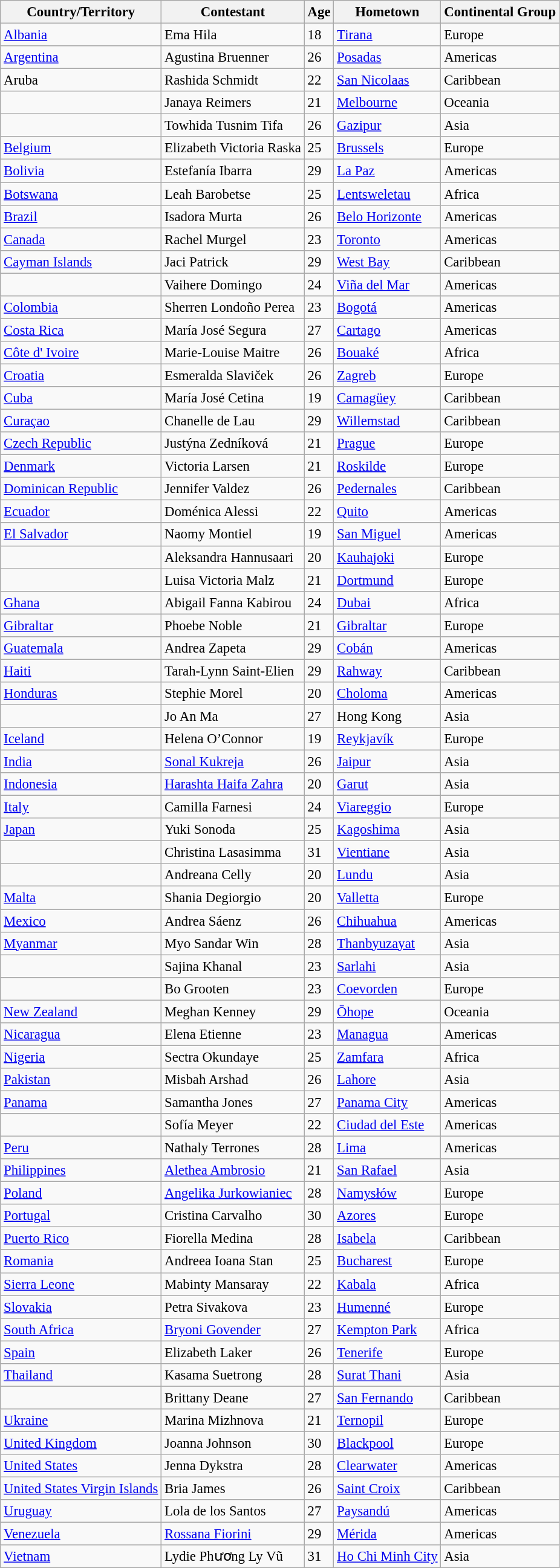<table class="wikitable sortable" style="font-size: 95%;">
<tr>
<th>Country/Territory</th>
<th>Contestant</th>
<th>Age</th>
<th>Hometown</th>
<th>Continental Group</th>
</tr>
<tr>
<td> <a href='#'>Albania</a></td>
<td>Ema Hila</td>
<td>18</td>
<td><a href='#'>Tirana</a></td>
<td>Europe</td>
</tr>
<tr>
<td> <a href='#'>Argentina</a></td>
<td>Agustina Bruenner</td>
<td>26</td>
<td><a href='#'>Posadas</a></td>
<td>Americas</td>
</tr>
<tr>
<td> Aruba</td>
<td>Rashida Schmidt</td>
<td>22</td>
<td><a href='#'>San Nicolaas</a></td>
<td>Caribbean</td>
</tr>
<tr>
<td></td>
<td>Janaya Reimers</td>
<td>21</td>
<td><a href='#'>Melbourne</a></td>
<td>Oceania</td>
</tr>
<tr>
<td></td>
<td>Towhida Tusnim Tifa</td>
<td>26</td>
<td><a href='#'>Gazipur</a></td>
<td>Asia</td>
</tr>
<tr>
<td> <a href='#'>Belgium</a></td>
<td>Elizabeth Victoria Raska</td>
<td>25</td>
<td><a href='#'>Brussels</a></td>
<td>Europe</td>
</tr>
<tr>
<td> <a href='#'>Bolivia</a></td>
<td>Estefanía Ibarra</td>
<td>29</td>
<td><a href='#'>La Paz</a></td>
<td>Americas</td>
</tr>
<tr>
<td> <a href='#'>Botswana</a></td>
<td>Leah Barobetse</td>
<td>25</td>
<td><a href='#'>Lentsweletau</a></td>
<td>Africa</td>
</tr>
<tr>
<td> <a href='#'>Brazil</a></td>
<td>Isadora Murta</td>
<td>26</td>
<td><a href='#'>Belo Horizonte</a></td>
<td>Americas</td>
</tr>
<tr>
<td> <a href='#'>Canada</a></td>
<td>Rachel Murgel</td>
<td>23</td>
<td><a href='#'>Toronto</a></td>
<td>Americas</td>
</tr>
<tr>
<td> <a href='#'>Cayman Islands</a></td>
<td>Jaci Patrick</td>
<td>29</td>
<td><a href='#'>West Bay</a></td>
<td>Caribbean</td>
</tr>
<tr>
<td></td>
<td>Vaihere Domingo</td>
<td>24</td>
<td><a href='#'>Viña del Mar</a></td>
<td>Americas</td>
</tr>
<tr>
<td> <a href='#'>Colombia</a></td>
<td>Sherren Londoño Perea</td>
<td>23</td>
<td><a href='#'>Bogotá</a></td>
<td>Americas</td>
</tr>
<tr>
<td> <a href='#'>Costa Rica</a></td>
<td>María José Segura</td>
<td>27</td>
<td><a href='#'>Cartago</a></td>
<td>Americas</td>
</tr>
<tr>
<td> <a href='#'>Côte d' Ivoire</a></td>
<td>Marie-Louise Maitre</td>
<td>26</td>
<td><a href='#'>Bouaké</a></td>
<td>Africa</td>
</tr>
<tr>
<td> <a href='#'>Croatia</a></td>
<td>Esmeralda Slaviček</td>
<td>26</td>
<td><a href='#'>Zagreb</a></td>
<td>Europe</td>
</tr>
<tr>
<td> <a href='#'>Cuba</a></td>
<td>María José Cetina</td>
<td>19</td>
<td><a href='#'>Camagüey</a></td>
<td>Caribbean</td>
</tr>
<tr>
<td> <a href='#'>Curaçao</a></td>
<td>Chanelle de Lau</td>
<td>29</td>
<td><a href='#'>Willemstad</a></td>
<td>Caribbean</td>
</tr>
<tr>
<td> <a href='#'>Czech Republic</a></td>
<td>Justýna Zedníková</td>
<td>21</td>
<td><a href='#'>Prague</a></td>
<td>Europe</td>
</tr>
<tr>
<td> <a href='#'>Denmark</a></td>
<td>Victoria Larsen</td>
<td>21</td>
<td><a href='#'>Roskilde</a></td>
<td>Europe</td>
</tr>
<tr>
<td> <a href='#'>Dominican Republic</a></td>
<td>Jennifer Valdez</td>
<td>26</td>
<td><a href='#'>Pedernales</a></td>
<td>Caribbean</td>
</tr>
<tr>
<td> <a href='#'>Ecuador</a></td>
<td>Doménica Alessi</td>
<td>22</td>
<td><a href='#'>Quito</a></td>
<td>Americas</td>
</tr>
<tr>
<td> <a href='#'>El Salvador</a></td>
<td>Naomy Montiel</td>
<td>19</td>
<td><a href='#'>San Miguel</a></td>
<td>Americas</td>
</tr>
<tr>
<td></td>
<td>Aleksandra Hannusaari</td>
<td>20</td>
<td><a href='#'>Kauhajoki</a></td>
<td>Europe</td>
</tr>
<tr>
<td></td>
<td>Luisa Victoria Malz</td>
<td>21</td>
<td><a href='#'>Dortmund</a></td>
<td>Europe</td>
</tr>
<tr>
<td> <a href='#'>Ghana</a></td>
<td>Abigail Fanna Kabirou</td>
<td>24</td>
<td><a href='#'>Dubai</a></td>
<td>Africa</td>
</tr>
<tr>
<td> <a href='#'>Gibraltar</a></td>
<td>Phoebe Noble</td>
<td>21</td>
<td><a href='#'>Gibraltar</a></td>
<td>Europe</td>
</tr>
<tr>
<td> <a href='#'>Guatemala</a></td>
<td>Andrea Zapeta</td>
<td>29</td>
<td><a href='#'>Cobán</a></td>
<td>Americas</td>
</tr>
<tr>
<td> <a href='#'>Haiti</a></td>
<td>Tarah-Lynn Saint-Elien</td>
<td>29</td>
<td><a href='#'>Rahway</a></td>
<td>Caribbean</td>
</tr>
<tr>
<td> <a href='#'>Honduras</a></td>
<td>Stephie Morel</td>
<td>20</td>
<td><a href='#'>Choloma</a></td>
<td>Americas</td>
</tr>
<tr>
<td></td>
<td>Jo An Ma</td>
<td>27</td>
<td>Hong Kong</td>
<td>Asia</td>
</tr>
<tr>
<td> <a href='#'>Iceland</a></td>
<td>Helena O’Connor</td>
<td>19</td>
<td><a href='#'>Reykjavík</a></td>
<td>Europe</td>
</tr>
<tr>
<td> <a href='#'>India</a></td>
<td><a href='#'>Sonal Kukreja</a></td>
<td>26</td>
<td><a href='#'>Jaipur</a></td>
<td>Asia</td>
</tr>
<tr>
<td> <a href='#'>Indonesia</a></td>
<td><a href='#'>Harashta Haifa Zahra</a></td>
<td>20</td>
<td><a href='#'>Garut</a></td>
<td>Asia</td>
</tr>
<tr>
<td> <a href='#'>Italy</a></td>
<td>Camilla Farnesi</td>
<td>24</td>
<td><a href='#'>Viareggio</a></td>
<td>Europe</td>
</tr>
<tr>
<td> <a href='#'>Japan</a></td>
<td>Yuki Sonoda</td>
<td>25</td>
<td><a href='#'>Kagoshima</a></td>
<td>Asia</td>
</tr>
<tr>
<td></td>
<td>Christina Lasasimma</td>
<td>31</td>
<td><a href='#'>Vientiane</a></td>
<td>Asia</td>
</tr>
<tr>
<td></td>
<td>Andreana Celly</td>
<td>20</td>
<td><a href='#'>Lundu</a></td>
<td>Asia</td>
</tr>
<tr>
<td> <a href='#'>Malta</a></td>
<td>Shania Degiorgio</td>
<td>20</td>
<td><a href='#'>Valletta</a></td>
<td>Europe</td>
</tr>
<tr>
<td> <a href='#'>Mexico</a></td>
<td>Andrea Sáenz</td>
<td>26</td>
<td><a href='#'>Chihuahua</a></td>
<td>Americas</td>
</tr>
<tr>
<td> <a href='#'>Myanmar</a></td>
<td>Myo Sandar Win</td>
<td>28</td>
<td><a href='#'>Thanbyuzayat</a></td>
<td>Asia</td>
</tr>
<tr>
<td></td>
<td>Sajina Khanal</td>
<td>23</td>
<td><a href='#'>Sarlahi</a></td>
<td>Asia</td>
</tr>
<tr>
<td></td>
<td>Bo Grooten</td>
<td>23</td>
<td><a href='#'>Coevorden</a></td>
<td>Europe</td>
</tr>
<tr>
<td> <a href='#'>New Zealand</a></td>
<td>Meghan Kenney</td>
<td>29</td>
<td><a href='#'>Ōhope</a></td>
<td>Oceania</td>
</tr>
<tr>
<td> <a href='#'>Nicaragua</a></td>
<td>Elena Etienne</td>
<td>23</td>
<td><a href='#'>Managua</a></td>
<td>Americas</td>
</tr>
<tr>
<td> <a href='#'>Nigeria</a></td>
<td>Sectra Okundaye</td>
<td>25</td>
<td><a href='#'>Zamfara</a></td>
<td>Africa</td>
</tr>
<tr>
<td> <a href='#'>Pakistan</a></td>
<td>Misbah Arshad</td>
<td>26</td>
<td><a href='#'>Lahore</a></td>
<td>Asia</td>
</tr>
<tr>
<td> <a href='#'>Panama</a></td>
<td>Samantha Jones</td>
<td>27</td>
<td><a href='#'>Panama City</a></td>
<td>Americas</td>
</tr>
<tr>
<td></td>
<td>Sofía Meyer</td>
<td>22</td>
<td><a href='#'>Ciudad del Este</a></td>
<td>Americas</td>
</tr>
<tr>
<td> <a href='#'>Peru</a></td>
<td>Nathaly Terrones</td>
<td>28</td>
<td><a href='#'>Lima</a></td>
<td>Americas</td>
</tr>
<tr>
<td> <a href='#'>Philippines</a></td>
<td><a href='#'>Alethea Ambrosio</a></td>
<td>21</td>
<td><a href='#'>San Rafael</a></td>
<td>Asia</td>
</tr>
<tr>
<td> <a href='#'>Poland</a></td>
<td><a href='#'>Angelika Jurkowianiec</a></td>
<td>28</td>
<td><a href='#'>Namysłów</a></td>
<td>Europe</td>
</tr>
<tr>
<td> <a href='#'>Portugal</a></td>
<td>Cristina Carvalho</td>
<td>30</td>
<td><a href='#'>Azores</a></td>
<td>Europe</td>
</tr>
<tr>
<td> <a href='#'>Puerto Rico</a></td>
<td>Fiorella Medina</td>
<td>28</td>
<td><a href='#'>Isabela</a></td>
<td>Caribbean</td>
</tr>
<tr>
<td> <a href='#'>Romania</a></td>
<td>Andreea Ioana Stan</td>
<td>25</td>
<td><a href='#'>Bucharest</a></td>
<td>Europe</td>
</tr>
<tr>
<td> <a href='#'>Sierra Leone</a></td>
<td>Mabinty Mansaray</td>
<td>22</td>
<td><a href='#'>Kabala</a></td>
<td>Africa</td>
</tr>
<tr>
<td> <a href='#'>Slovakia</a></td>
<td>Petra Sivakova</td>
<td>23</td>
<td><a href='#'>Humenné</a></td>
<td>Europe</td>
</tr>
<tr>
<td> <a href='#'>South Africa</a></td>
<td><a href='#'>Bryoni Govender</a></td>
<td>27</td>
<td><a href='#'>Kempton Park</a></td>
<td>Africa</td>
</tr>
<tr>
<td> <a href='#'>Spain</a></td>
<td>Elizabeth Laker</td>
<td>26</td>
<td><a href='#'>Tenerife</a></td>
<td>Europe</td>
</tr>
<tr>
<td> <a href='#'>Thailand</a></td>
<td>Kasama Suetrong</td>
<td>28</td>
<td><a href='#'>Surat Thani</a></td>
<td>Asia</td>
</tr>
<tr>
<td></td>
<td>Brittany Deane</td>
<td>27</td>
<td><a href='#'>San Fernando</a></td>
<td>Caribbean</td>
</tr>
<tr>
<td> <a href='#'>Ukraine</a></td>
<td>Marina Mizhnova</td>
<td>21</td>
<td><a href='#'>Ternopil</a></td>
<td>Europe</td>
</tr>
<tr>
<td> <a href='#'>United Kingdom</a></td>
<td>Joanna Johnson</td>
<td>30</td>
<td><a href='#'>Blackpool</a></td>
<td>Europe</td>
</tr>
<tr>
<td> <a href='#'>United States</a></td>
<td>Jenna Dykstra</td>
<td>28</td>
<td><a href='#'>Clearwater</a></td>
<td>Americas</td>
</tr>
<tr>
<td> <a href='#'>United States Virgin Islands</a></td>
<td>Bria James</td>
<td>26</td>
<td><a href='#'>Saint Croix</a></td>
<td>Caribbean</td>
</tr>
<tr>
<td> <a href='#'>Uruguay</a></td>
<td>Lola de los Santos</td>
<td>27</td>
<td><a href='#'>Paysandú</a></td>
<td>Americas</td>
</tr>
<tr>
<td> <a href='#'>Venezuela</a></td>
<td><a href='#'>Rossana Fiorini</a></td>
<td>29</td>
<td><a href='#'>Mérida</a></td>
<td>Americas</td>
</tr>
<tr>
<td> <a href='#'>Vietnam</a></td>
<td>Lydie Phương Ly Vũ</td>
<td>31</td>
<td><a href='#'>Ho Chi Minh City</a></td>
<td>Asia</td>
</tr>
</table>
